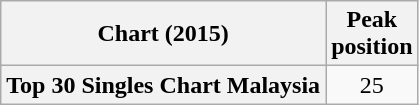<table class="wikitable sortable plainrowheaders">
<tr>
<th scope="col">Chart (2015)</th>
<th scope="col">Peak<br>position</th>
</tr>
<tr>
<th scope="row">Top 30 Singles Chart Malaysia</th>
<td style="text-align:center;">25</td>
</tr>
</table>
